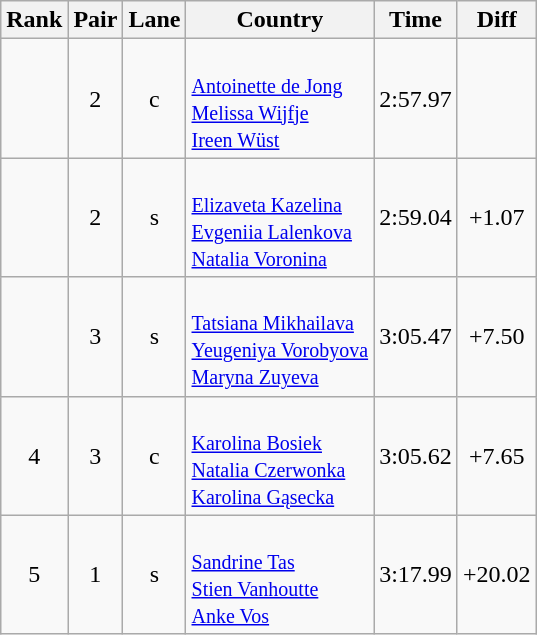<table class="wikitable sortable" style="text-align:center">
<tr>
<th>Rank</th>
<th>Pair</th>
<th>Lane</th>
<th>Country</th>
<th>Time</th>
<th>Diff</th>
</tr>
<tr>
<td></td>
<td>2</td>
<td>c</td>
<td align=left><br><small><a href='#'>Antoinette de Jong</a><br><a href='#'>Melissa Wijfje</a><br><a href='#'>Ireen Wüst</a></small></td>
<td>2:57.97</td>
<td></td>
</tr>
<tr>
<td></td>
<td>2</td>
<td>s</td>
<td align=left><br><small><a href='#'>Elizaveta Kazelina</a><br><a href='#'>Evgeniia Lalenkova</a><br><a href='#'>Natalia Voronina</a></small></td>
<td>2:59.04</td>
<td>+1.07</td>
</tr>
<tr>
<td></td>
<td>3</td>
<td>s</td>
<td align=left><br><small><a href='#'>Tatsiana Mikhailava</a><br><a href='#'>Yeugeniya Vorobyova</a><br><a href='#'>Maryna Zuyeva</a></small></td>
<td>3:05.47</td>
<td>+7.50</td>
</tr>
<tr>
<td>4</td>
<td>3</td>
<td>c</td>
<td align=left><br><small><a href='#'>Karolina Bosiek</a><br><a href='#'>Natalia Czerwonka</a><br><a href='#'>Karolina Gąsecka</a></small></td>
<td>3:05.62</td>
<td>+7.65</td>
</tr>
<tr>
<td>5</td>
<td>1</td>
<td>s</td>
<td align=left><br><small><a href='#'>Sandrine Tas</a><br><a href='#'>Stien Vanhoutte</a><br><a href='#'>Anke Vos</a></small></td>
<td>3:17.99</td>
<td>+20.02</td>
</tr>
</table>
